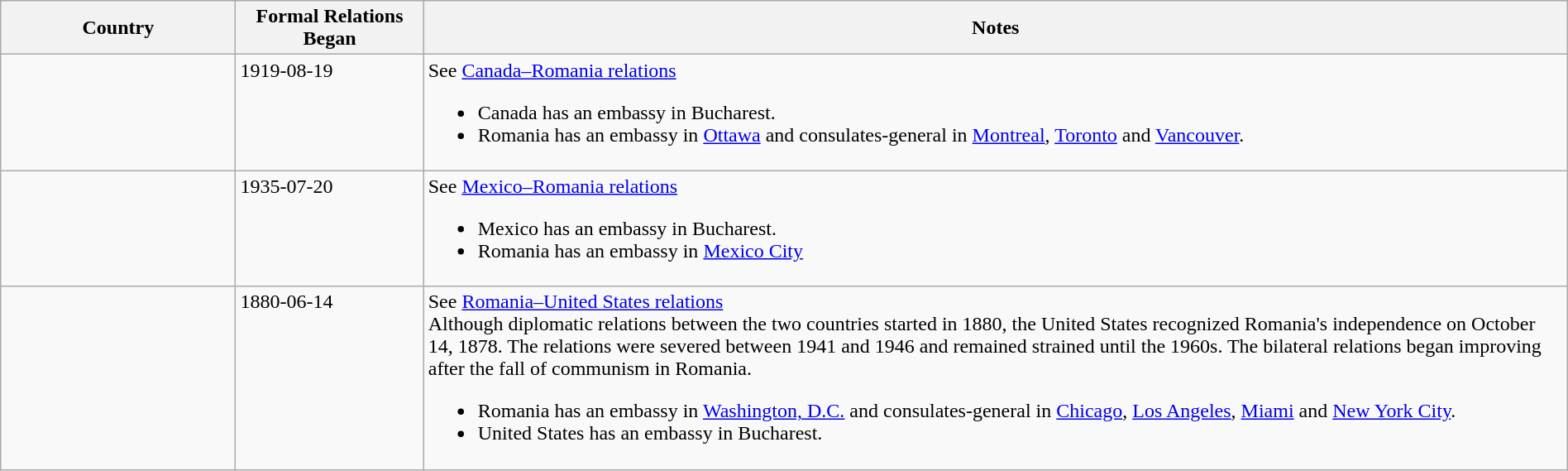<table class="wikitable sortable" style="width:100%; margin:auto;">
<tr>
<th style="width:15%;">Country</th>
<th style="width:12%;">Formal Relations Began</th>
<th>Notes</th>
</tr>
<tr valign="top">
<td></td>
<td>1919-08-19</td>
<td>See <a href='#'>Canada–Romania relations</a><br><ul><li>Canada has an embassy in Bucharest.</li><li>Romania has an embassy in <a href='#'>Ottawa</a> and consulates-general in <a href='#'>Montreal</a>, <a href='#'>Toronto</a> and <a href='#'>Vancouver</a>.</li></ul></td>
</tr>
<tr valign="top">
<td></td>
<td>1935-07-20</td>
<td>See <a href='#'>Mexico–Romania relations</a><br><ul><li>Mexico has an embassy in Bucharest.</li><li>Romania has an embassy in <a href='#'>Mexico City</a></li></ul></td>
</tr>
<tr valign="top">
<td></td>
<td>1880-06-14</td>
<td>See <a href='#'>Romania–United States relations</a><br>Although diplomatic relations between the two countries started in 1880, the United States recognized Romania's independence on October 14, 1878. The relations were severed between 1941 and 1946 and remained strained until the 1960s. The bilateral relations began improving after the fall of communism in Romania.<ul><li>Romania has an embassy in <a href='#'>Washington, D.C.</a> and consulates-general in <a href='#'>Chicago</a>, <a href='#'>Los Angeles</a>, <a href='#'>Miami</a> and <a href='#'>New York City</a>.</li><li>United States has an embassy in Bucharest.</li></ul></td>
</tr>
</table>
